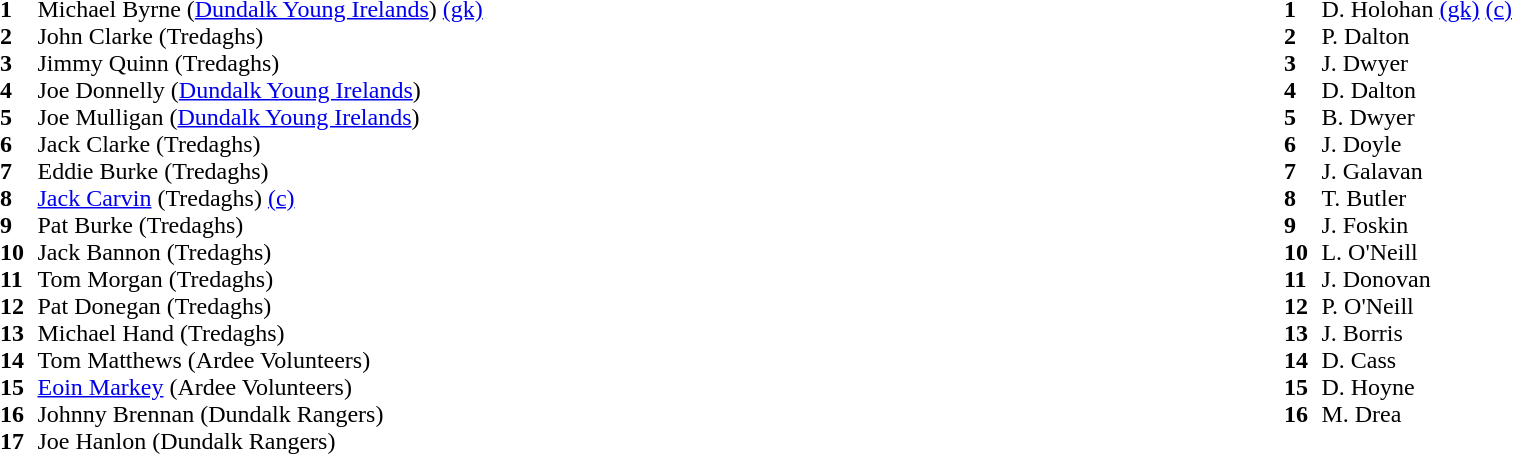<table style="width:100%;">
<tr>
<td style="vertical-align:top; width:50%"><br><table cellspacing="0" cellpadding="0">
<tr>
<th width="25"></th>
<th width="25"></th>
</tr>
<tr>
<td></td>
<td><strong>1</strong></td>
<td>Michael Byrne (<a href='#'>Dundalk Young Irelands</a>) <a href='#'>(gk)</a></td>
</tr>
<tr>
<td></td>
<td><strong>2</strong></td>
<td>John Clarke (Tredaghs)</td>
</tr>
<tr>
<td></td>
<td><strong>3</strong></td>
<td>Jimmy Quinn (Tredaghs)</td>
</tr>
<tr>
<td></td>
<td><strong>4</strong></td>
<td>Joe Donnelly (<a href='#'>Dundalk Young Irelands</a>)</td>
</tr>
<tr>
<td></td>
<td><strong>5</strong></td>
<td>Joe Mulligan (<a href='#'>Dundalk Young Irelands</a>)</td>
</tr>
<tr>
<td></td>
<td><strong>6</strong></td>
<td>Jack Clarke (Tredaghs)</td>
</tr>
<tr>
<td></td>
<td><strong>7</strong></td>
<td>Eddie Burke (Tredaghs)</td>
</tr>
<tr>
<td></td>
<td><strong>8</strong></td>
<td><a href='#'>Jack Carvin</a> (Tredaghs) <a href='#'>(c)</a></td>
</tr>
<tr>
<td></td>
<td><strong>9</strong></td>
<td>Pat Burke (Tredaghs)</td>
</tr>
<tr>
<td></td>
<td><strong>10</strong></td>
<td>Jack Bannon (Tredaghs)</td>
</tr>
<tr>
<td></td>
<td><strong>11</strong></td>
<td>Tom Morgan (Tredaghs)</td>
</tr>
<tr>
<td></td>
<td><strong>12</strong></td>
<td>Pat Donegan (Tredaghs)</td>
</tr>
<tr>
<td></td>
<td><strong>13</strong></td>
<td>Michael Hand (Tredaghs)</td>
</tr>
<tr>
<td></td>
<td><strong>14</strong></td>
<td>Tom Matthews (Ardee Volunteers)</td>
</tr>
<tr>
<td></td>
<td><strong>15</strong></td>
<td><a href='#'>Eoin Markey</a> (Ardee Volunteers)</td>
</tr>
<tr>
<td></td>
<td><strong>16</strong></td>
<td>Johnny Brennan (Dundalk Rangers)</td>
</tr>
<tr>
<td></td>
<td><strong>17</strong></td>
<td>Joe Hanlon (Dundalk Rangers)</td>
</tr>
<tr>
</tr>
</table>
</td>
<td style="vertical-align:top; width:50%"><br><table cellspacing="0" cellpadding="0" style="margin:auto">
<tr>
<th width="25"></th>
<th width="25"></th>
</tr>
<tr>
<td></td>
<td><strong>1</strong></td>
<td>D. Holohan <a href='#'>(gk)</a> <a href='#'>(c)</a></td>
</tr>
<tr>
<td></td>
<td><strong>2</strong></td>
<td>P. Dalton</td>
</tr>
<tr>
<td></td>
<td><strong>3</strong></td>
<td>J. Dwyer</td>
</tr>
<tr>
<td></td>
<td><strong>4</strong></td>
<td>D. Dalton</td>
</tr>
<tr>
<td></td>
<td><strong>5</strong></td>
<td>B. Dwyer</td>
</tr>
<tr>
<td></td>
<td><strong>6</strong></td>
<td>J. Doyle</td>
</tr>
<tr>
<td></td>
<td><strong>7</strong></td>
<td>J. Galavan</td>
</tr>
<tr>
<td></td>
<td><strong>8</strong></td>
<td>T. Butler</td>
</tr>
<tr>
<td></td>
<td><strong>9</strong></td>
<td>J. Foskin</td>
</tr>
<tr>
<td></td>
<td><strong>10</strong></td>
<td>L. O'Neill</td>
</tr>
<tr>
<td></td>
<td><strong>11</strong></td>
<td>J. Donovan</td>
</tr>
<tr>
<td></td>
<td><strong>12</strong></td>
<td>P. O'Neill</td>
</tr>
<tr>
<td></td>
<td><strong>13</strong></td>
<td>J. Borris</td>
</tr>
<tr>
<td></td>
<td><strong>14</strong></td>
<td>D. Cass</td>
</tr>
<tr>
<td></td>
<td><strong>15</strong></td>
<td>D. Hoyne</td>
</tr>
<tr>
<td></td>
<td><strong>16</strong></td>
<td>M. Drea</td>
</tr>
<tr>
</tr>
</table>
</td>
</tr>
</table>
